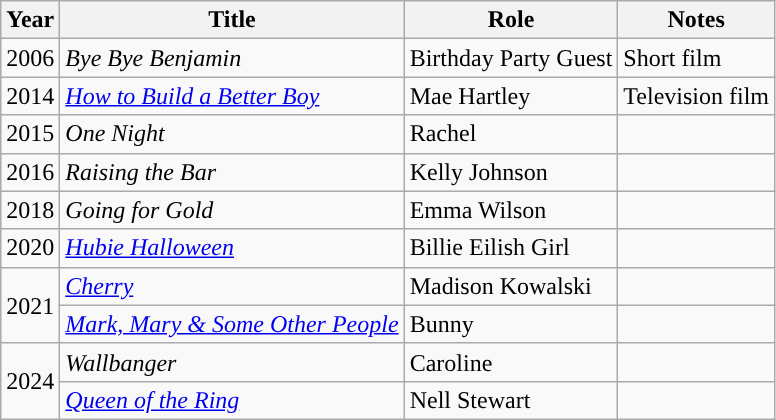<table class="wikitable sortable">
<tr>
<th scope="col">Year</th>
<th scope="col">Title</th>
<th scope="col">Role</th>
<th scope="col" class="unsortable">Notes</th>
</tr>
<tr>
<td>2006</td>
<td><em>Bye Bye Benjamin</em></td>
<td>Birthday Party Guest</td>
<td>Short film</td>
</tr>
<tr>
<td>2014</td>
<td><em><a href='#'>How to Build a Better Boy</a></em></td>
<td>Mae Hartley</td>
<td>Television film</td>
</tr>
<tr>
<td>2015</td>
<td><em>One Night</em></td>
<td>Rachel</td>
<td></td>
</tr>
<tr>
<td>2016</td>
<td><em>Raising the Bar</em></td>
<td>Kelly Johnson</td>
<td></td>
</tr>
<tr>
<td>2018</td>
<td><em>Going for Gold</em></td>
<td>Emma Wilson</td>
<td></td>
</tr>
<tr>
<td>2020</td>
<td><em><a href='#'>Hubie Halloween</a></em></td>
<td>Billie Eilish Girl</td>
<td></td>
</tr>
<tr>
<td rowspan="2">2021</td>
<td><em><a href='#'>Cherry</a></em></td>
<td>Madison Kowalski</td>
<td></td>
</tr>
<tr>
<td><em><a href='#'>Mark, Mary & Some Other People</a></em></td>
<td>Bunny</td>
<td></td>
</tr>
<tr>
<td rowspan="2">2024</td>
<td><em>Wallbanger</em></td>
<td>Caroline</td>
<td></td>
</tr>
<tr>
<td><em><a href='#'>Queen of the Ring</a></em></td>
<td>Nell Stewart</td>
<td></td>
</tr>
</table>
